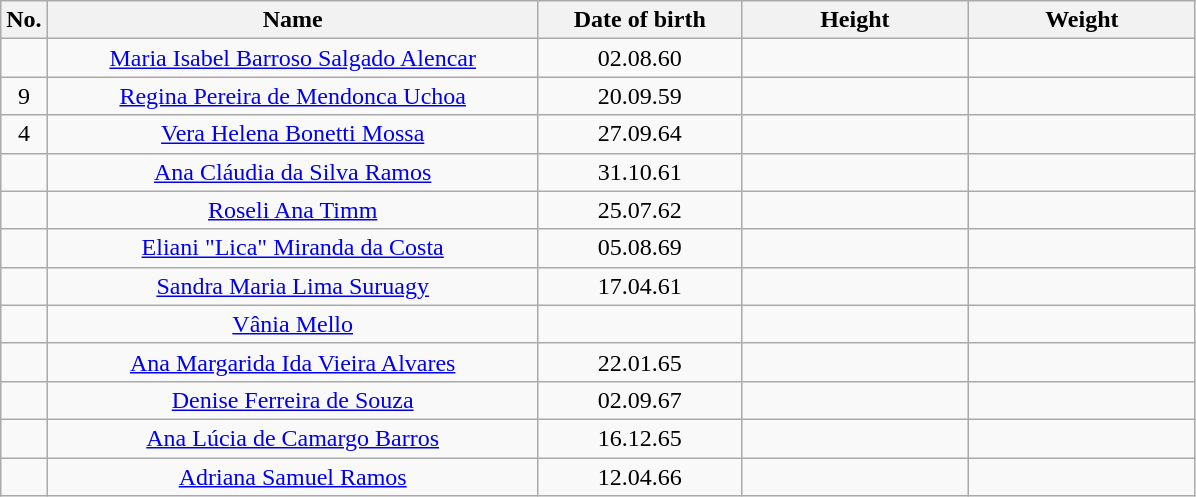<table class=wikitable sortable style=text-align:center;>
<tr>
<th>No.</th>
<th style=width:20em>Name</th>
<th style=width:8em>Date of birth</th>
<th style=width:9em>Height</th>
<th style=width:9em>Weight</th>
</tr>
<tr>
<td></td>
<td><a href='#'>Maria Isabel Barroso Salgado Alencar</a></td>
<td>02.08.60</td>
<td></td>
<td></td>
</tr>
<tr>
<td>9</td>
<td><a href='#'>Regina Pereira de Mendonca Uchoa</a></td>
<td>20.09.59</td>
<td></td>
<td></td>
</tr>
<tr>
<td>4</td>
<td><a href='#'>Vera Helena Bonetti Mossa</a></td>
<td>27.09.64</td>
<td></td>
<td></td>
</tr>
<tr>
<td></td>
<td><a href='#'>Ana Cláudia da Silva Ramos</a></td>
<td>31.10.61</td>
<td></td>
<td></td>
</tr>
<tr>
<td></td>
<td><a href='#'>Roseli Ana Timm</a></td>
<td>25.07.62</td>
<td></td>
<td></td>
</tr>
<tr>
<td></td>
<td><a href='#'>Eliani "Lica" Miranda da Costa</a></td>
<td>05.08.69</td>
<td></td>
<td></td>
</tr>
<tr>
<td></td>
<td><a href='#'>Sandra Maria Lima Suruagy</a></td>
<td>17.04.61</td>
<td></td>
<td></td>
</tr>
<tr>
<td></td>
<td><a href='#'>Vânia Mello</a></td>
<td></td>
<td></td>
<td></td>
</tr>
<tr>
<td></td>
<td><a href='#'>Ana Margarida Ida Vieira Alvares</a></td>
<td>22.01.65</td>
<td></td>
<td></td>
</tr>
<tr>
<td></td>
<td><a href='#'>Denise Ferreira de Souza</a></td>
<td>02.09.67</td>
<td></td>
<td></td>
</tr>
<tr>
<td></td>
<td><a href='#'>Ana Lúcia de Camargo Barros</a></td>
<td>16.12.65</td>
<td></td>
<td></td>
</tr>
<tr>
<td></td>
<td><a href='#'>Adriana Samuel Ramos</a></td>
<td>12.04.66</td>
<td></td>
<td></td>
</tr>
</table>
